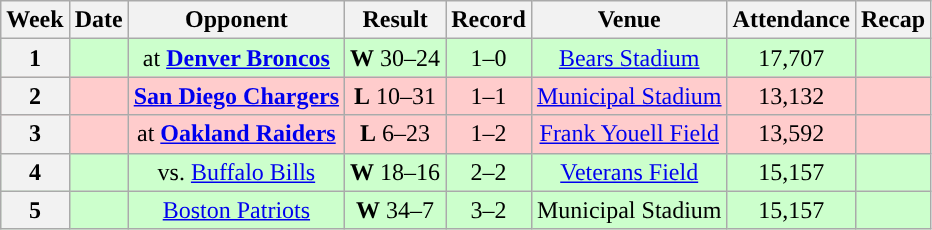<table class="wikitable" style="text-align:center">
<tr>
<th>Week</th>
<th>Date</th>
<th>Opponent</th>
<th>Result</th>
<th>Record</th>
<th>Venue</th>
<th>Attendance</th>
<th>Recap</th>
</tr>
<tr style="background:#cfc">
<th>1</th>
<td></td>
<td>at <strong><a href='#'>Denver Broncos</a></strong></td>
<td><strong>W</strong> 30–24</td>
<td>1–0</td>
<td><a href='#'>Bears Stadium</a></td>
<td>17,707</td>
<td></td>
</tr>
<tr style="background:#fcc">
<th>2</th>
<td></td>
<td><strong><a href='#'>San Diego Chargers</a></strong></td>
<td><strong>L</strong> 10–31</td>
<td>1–1</td>
<td><a href='#'>Municipal Stadium</a></td>
<td>13,132</td>
<td></td>
</tr>
<tr style="background:#fcc">
<th>3</th>
<td></td>
<td>at <strong><a href='#'>Oakland Raiders</a></strong></td>
<td><strong>L</strong> 6–23</td>
<td>1–2</td>
<td><a href='#'>Frank Youell Field</a></td>
<td>13,592</td>
<td></td>
</tr>
<tr style="background:#cfc">
<th>4</th>
<td></td>
<td>vs. <a href='#'>Buffalo Bills</a></td>
<td><strong>W</strong> 18–16</td>
<td>2–2</td>
<td><a href='#'>Veterans Field</a> </td>
<td>15,157</td>
<td></td>
</tr>
<tr style="background:#cfc">
<th>5</th>
<td></td>
<td><a href='#'>Boston Patriots</a></td>
<td><strong>W</strong> 34–7</td>
<td>3–2</td>
<td>Municipal Stadium</td>
<td>15,157</td>
<td></td>
</tr>
</table>
